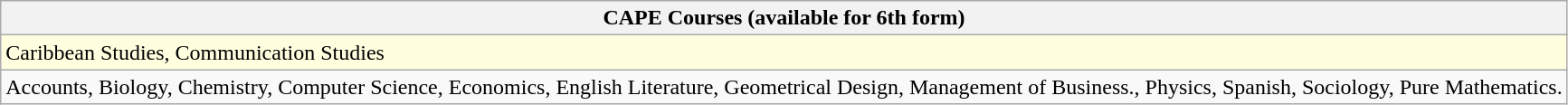<table class="wikitable collapsible">
<tr>
<th colspan="4">CAPE Courses (available for 6th form)</th>
</tr>
<tr>
<td style="background:lightyellow;">Caribbean Studies, Communication Studies</td>
</tr>
<tr>
<td>Accounts, Biology, Chemistry, Computer Science, Economics, English Literature, Geometrical Design, Management of Business., Physics, Spanish, Sociology, Pure Mathematics.</td>
</tr>
</table>
